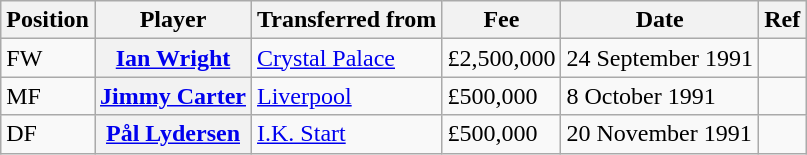<table class="wikitable plainrowheaders" style="text-align:center; text-align:left">
<tr>
<th scope="col">Position</th>
<th scope="col">Player</th>
<th scope="col">Transferred from</th>
<th scope="col">Fee</th>
<th scope="col">Date</th>
<th scope="col">Ref</th>
</tr>
<tr>
<td>FW</td>
<th scope="row"><a href='#'>Ian Wright</a></th>
<td><a href='#'>Crystal Palace</a></td>
<td>£2,500,000</td>
<td>24 September 1991</td>
<td></td>
</tr>
<tr>
<td>MF</td>
<th scope="row"><a href='#'>Jimmy Carter</a></th>
<td><a href='#'>Liverpool</a></td>
<td>£500,000</td>
<td>8 October 1991</td>
<td></td>
</tr>
<tr>
<td>DF</td>
<th scope="row"><a href='#'>Pål Lydersen</a></th>
<td><a href='#'>I.K. Start</a></td>
<td>£500,000</td>
<td>20 November 1991</td>
<td></td>
</tr>
</table>
